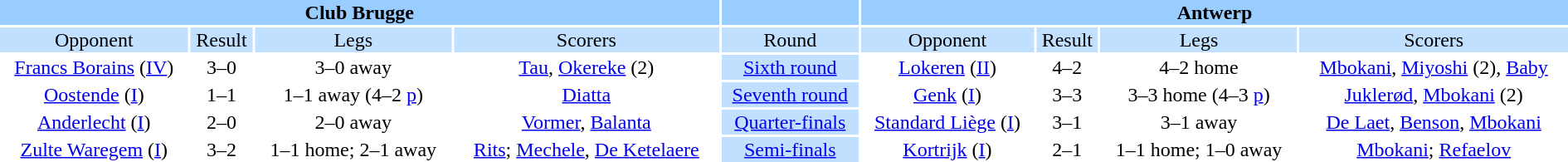<table width="100%" style="text-align:center">
<tr style="vertical-align:top; background:#9cf;">
<th colspan=4 style="width:1*">Club Brugge</th>
<th></th>
<th colspan=4 style="width:1*">Antwerp</th>
</tr>
<tr style="vertical-align:top; background:#c1e0ff;">
<td>Opponent</td>
<td>Result</td>
<td>Legs</td>
<td>Scorers</td>
<td style="background:#c1e0ff;">Round</td>
<td>Opponent</td>
<td>Result</td>
<td>Legs</td>
<td>Scorers</td>
</tr>
<tr>
<td><a href='#'>Francs Borains</a> (<a href='#'>IV</a>)</td>
<td>3–0</td>
<td>3–0 away</td>
<td><a href='#'>Tau</a>, <a href='#'>Okereke</a> (2)</td>
<td style="background:#c1e0ff;"><a href='#'>Sixth round</a></td>
<td><a href='#'>Lokeren</a> (<a href='#'>II</a>)</td>
<td>4–2</td>
<td>4–2 home </td>
<td><a href='#'>Mbokani</a>, <a href='#'>Miyoshi</a> (2), <a href='#'>Baby</a></td>
</tr>
<tr>
<td><a href='#'>Oostende</a> (<a href='#'>I</a>)</td>
<td>1–1</td>
<td>1–1 away  (4–2 <a href='#'>p</a>)</td>
<td><a href='#'>Diatta</a></td>
<td style="background:#c1e0ff;"><a href='#'>Seventh round</a></td>
<td><a href='#'>Genk</a> (<a href='#'>I</a>)</td>
<td>3–3</td>
<td>3–3 home  (4–3 <a href='#'>p</a>)</td>
<td><a href='#'>Juklerød</a>, <a href='#'>Mbokani</a> (2)</td>
</tr>
<tr>
<td><a href='#'>Anderlecht</a> (<a href='#'>I</a>)</td>
<td>2–0</td>
<td>2–0 away</td>
<td><a href='#'>Vormer</a>, <a href='#'>Balanta</a></td>
<td style="background:#c1e0ff;"><a href='#'>Quarter-finals</a></td>
<td><a href='#'>Standard Liège</a> (<a href='#'>I</a>)</td>
<td>3–1</td>
<td>3–1 away</td>
<td><a href='#'>De Laet</a>, <a href='#'>Benson</a>, <a href='#'>Mbokani</a></td>
</tr>
<tr>
<td><a href='#'>Zulte Waregem</a> (<a href='#'>I</a>)</td>
<td>3–2</td>
<td>1–1 home; 2–1 away</td>
<td><a href='#'>Rits</a>; <a href='#'>Mechele</a>, <a href='#'>De Ketelaere</a></td>
<td style="background:#c1e0ff;"><a href='#'>Semi-finals</a></td>
<td><a href='#'>Kortrijk</a> (<a href='#'>I</a>)</td>
<td>2–1</td>
<td>1–1 home; 1–0 away</td>
<td><a href='#'>Mbokani</a>; <a href='#'>Refaelov</a></td>
</tr>
</table>
